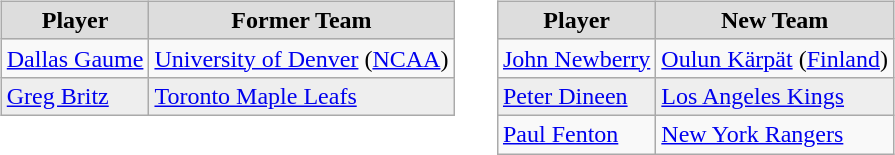<table cellspacing="10">
<tr>
<td valign="top"><br><table class="wikitable">
<tr style="text-align:center; background:#ddd;">
<td><strong>Player</strong></td>
<td><strong>Former Team</strong></td>
</tr>
<tr>
<td><a href='#'>Dallas Gaume</a></td>
<td><a href='#'>University of Denver</a> (<a href='#'>NCAA</a>)</td>
</tr>
<tr style="background:#eee;">
<td><a href='#'>Greg Britz</a></td>
<td><a href='#'>Toronto Maple Leafs</a></td>
</tr>
</table>
</td>
<td valign="top"><br><table class="wikitable">
<tr style="text-align:center; background:#ddd;">
<td><strong>Player</strong></td>
<td><strong>New Team</strong></td>
</tr>
<tr>
<td><a href='#'>John Newberry</a></td>
<td><a href='#'>Oulun Kärpät</a> (<a href='#'>Finland</a>)</td>
</tr>
<tr style="background:#eee;">
<td><a href='#'>Peter Dineen</a></td>
<td><a href='#'>Los Angeles Kings</a></td>
</tr>
<tr>
<td><a href='#'>Paul Fenton</a></td>
<td><a href='#'>New York Rangers</a></td>
</tr>
</table>
</td>
</tr>
</table>
